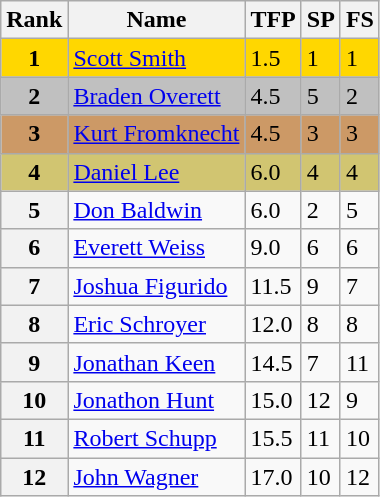<table class="wikitable sortable">
<tr>
<th>Rank</th>
<th>Name</th>
<th>TFP</th>
<th>SP</th>
<th>FS</th>
</tr>
<tr bgcolor="gold">
<td align="center"><strong>1</strong></td>
<td><a href='#'>Scott Smith</a></td>
<td>1.5</td>
<td>1</td>
<td>1</td>
</tr>
<tr bgcolor="silver">
<td align="center"><strong>2</strong></td>
<td><a href='#'>Braden Overett</a></td>
<td>4.5</td>
<td>5</td>
<td>2</td>
</tr>
<tr bgcolor="cc9966">
<td align="center"><strong>3</strong></td>
<td><a href='#'>Kurt Fromknecht</a></td>
<td>4.5</td>
<td>3</td>
<td>3</td>
</tr>
<tr bgcolor="#d1c571">
<td align="center"><strong>4</strong></td>
<td><a href='#'>Daniel Lee</a></td>
<td>6.0</td>
<td>4</td>
<td>4</td>
</tr>
<tr>
<th>5</th>
<td><a href='#'>Don Baldwin</a></td>
<td>6.0</td>
<td>2</td>
<td>5</td>
</tr>
<tr>
<th>6</th>
<td><a href='#'>Everett Weiss</a></td>
<td>9.0</td>
<td>6</td>
<td>6</td>
</tr>
<tr>
<th>7</th>
<td><a href='#'>Joshua Figurido</a></td>
<td>11.5</td>
<td>9</td>
<td>7</td>
</tr>
<tr>
<th>8</th>
<td><a href='#'>Eric Schroyer</a></td>
<td>12.0</td>
<td>8</td>
<td>8</td>
</tr>
<tr>
<th>9</th>
<td><a href='#'>Jonathan Keen</a></td>
<td>14.5</td>
<td>7</td>
<td>11</td>
</tr>
<tr>
<th>10</th>
<td><a href='#'>Jonathon Hunt</a></td>
<td>15.0</td>
<td>12</td>
<td>9</td>
</tr>
<tr>
<th>11</th>
<td><a href='#'>Robert Schupp</a></td>
<td>15.5</td>
<td>11</td>
<td>10</td>
</tr>
<tr>
<th>12</th>
<td><a href='#'>John Wagner</a></td>
<td>17.0</td>
<td>10</td>
<td>12</td>
</tr>
</table>
